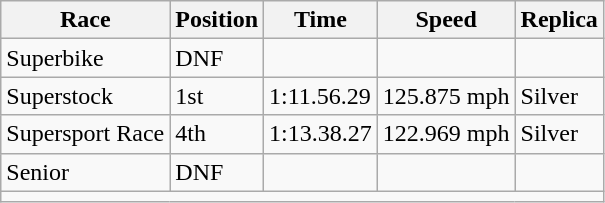<table class="wikitable">
<tr>
<th>Race</th>
<th>Position</th>
<th>Time</th>
<th>Speed</th>
<th>Replica</th>
</tr>
<tr>
<td>Superbike</td>
<td>DNF</td>
<td></td>
<td></td>
<td></td>
</tr>
<tr>
<td>Superstock</td>
<td>1st</td>
<td>1:11.56.29</td>
<td>125.875 mph</td>
<td>Silver</td>
</tr>
<tr>
<td>Supersport Race</td>
<td>4th</td>
<td>1:13.38.27</td>
<td>122.969 mph</td>
<td>Silver</td>
</tr>
<tr>
<td>Senior</td>
<td>DNF</td>
<td></td>
<td></td>
<td></td>
</tr>
<tr>
<td colspan=5></td>
</tr>
</table>
